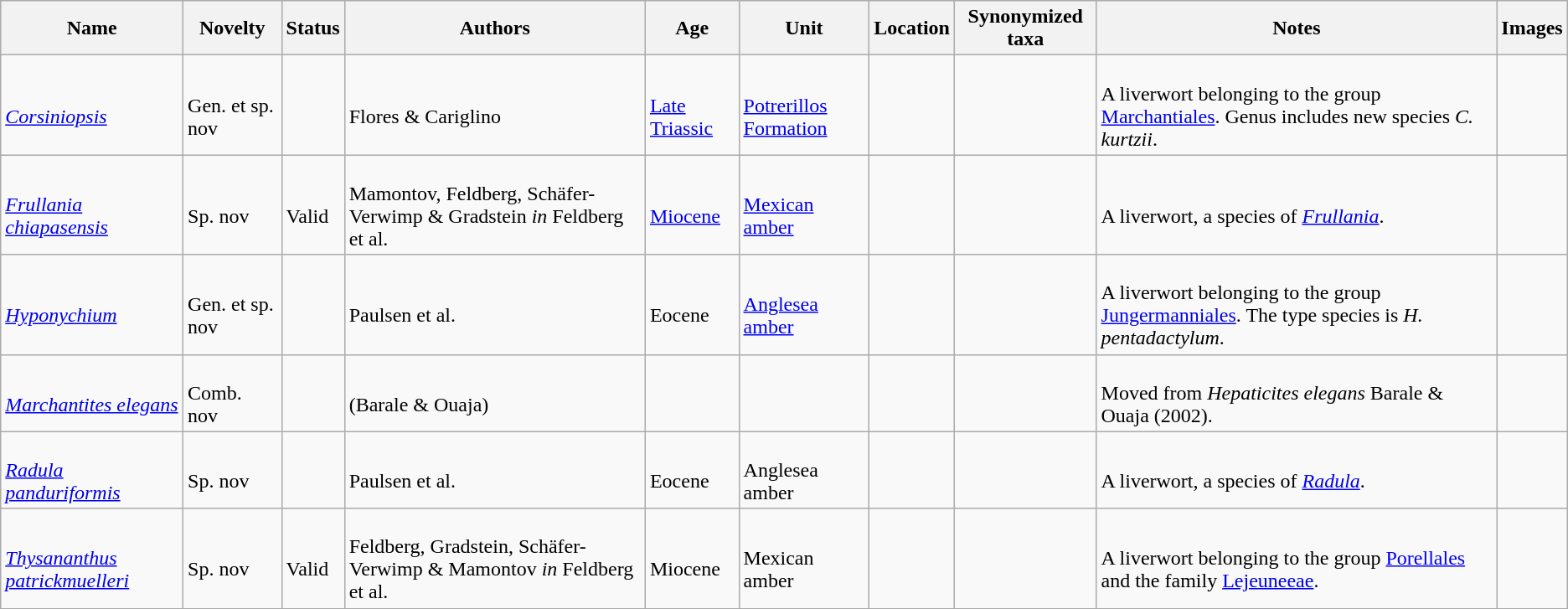<table class="wikitable sortable" align="center">
<tr>
<th>Name</th>
<th>Novelty</th>
<th>Status</th>
<th>Authors</th>
<th>Age</th>
<th>Unit</th>
<th>Location</th>
<th>Synonymized taxa</th>
<th>Notes</th>
<th>Images</th>
</tr>
<tr>
<td><br><em><a href='#'>Corsiniopsis</a></em></td>
<td><br>Gen. et sp. nov</td>
<td></td>
<td><br>Flores & Cariglino</td>
<td><br><a href='#'>Late Triassic</a></td>
<td><br><a href='#'>Potrerillos Formation</a></td>
<td><br></td>
<td></td>
<td><br>A liverwort belonging to the group <a href='#'>Marchantiales</a>. Genus includes new species <em>C. kurtzii</em>.</td>
<td></td>
</tr>
<tr>
<td><br><em><a href='#'>Frullania chiapasensis</a></em></td>
<td><br>Sp. nov</td>
<td><br>Valid</td>
<td><br>Mamontov, Feldberg, Schäfer-Verwimp & Gradstein <em>in</em> Feldberg et al.</td>
<td><br><a href='#'>Miocene</a></td>
<td><br><a href='#'>Mexican amber</a></td>
<td><br></td>
<td></td>
<td><br>A liverwort, a species of <em><a href='#'>Frullania</a></em>.</td>
<td></td>
</tr>
<tr>
<td><br><em><a href='#'>Hyponychium</a></em></td>
<td><br>Gen. et sp. nov</td>
<td></td>
<td><br>Paulsen et al.</td>
<td><br>Eocene</td>
<td><br><a href='#'>Anglesea amber</a></td>
<td><br></td>
<td></td>
<td><br>A liverwort belonging to the group <a href='#'>Jungermanniales</a>. The type species is <em>H. pentadactylum</em>.</td>
<td></td>
</tr>
<tr>
<td><br><em><a href='#'>Marchantites elegans</a></em></td>
<td><br>Comb. nov</td>
<td></td>
<td><br>(Barale & Ouaja)</td>
<td></td>
<td></td>
<td><br></td>
<td></td>
<td><br>Moved from <em>Hepaticites elegans</em> Barale & Ouaja (2002).</td>
<td></td>
</tr>
<tr>
<td><br><em><a href='#'>Radula panduriformis</a></em></td>
<td><br>Sp. nov</td>
<td></td>
<td><br>Paulsen et al.</td>
<td><br>Eocene</td>
<td><br>Anglesea amber</td>
<td><br></td>
<td></td>
<td><br>A liverwort, a species of <em><a href='#'>Radula</a></em>.</td>
<td></td>
</tr>
<tr>
<td><br><em><a href='#'>Thysananthus patrickmuelleri</a></em></td>
<td><br>Sp. nov</td>
<td><br>Valid</td>
<td><br>Feldberg, Gradstein, Schäfer-Verwimp & Mamontov <em>in</em> Feldberg et al.</td>
<td><br>Miocene</td>
<td><br>Mexican amber</td>
<td><br></td>
<td></td>
<td><br>A liverwort belonging to the group <a href='#'>Porellales</a> and the family <a href='#'>Lejeuneeae</a>.</td>
<td></td>
</tr>
<tr>
</tr>
</table>
